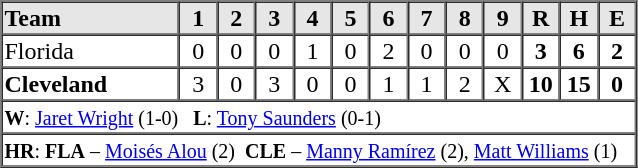<table border=1 cellspacing=0 width=425 style="margin-left:3em;">
<tr style="text-align:center; background-color:#e6e6e6;">
<th align=left width=28%>Team</th>
<th width=6%>1</th>
<th width=6%>2</th>
<th width=6%>3</th>
<th width=6%>4</th>
<th width=6%>5</th>
<th width=6%>6</th>
<th width=6%>7</th>
<th width=6%>8</th>
<th width=6%>9</th>
<th width=6%>R</th>
<th width=6%>H</th>
<th width=6%>E</th>
</tr>
<tr style="text-align:center;">
<td align=left>Florida</td>
<td>0</td>
<td>0</td>
<td>0</td>
<td>1</td>
<td>0</td>
<td>2</td>
<td>0</td>
<td>0</td>
<td>0</td>
<td><strong>3</strong></td>
<td><strong>6</strong></td>
<td><strong>2</strong></td>
</tr>
<tr style="text-align:center;">
<td align=left><strong>Cleveland</strong></td>
<td>3</td>
<td>0</td>
<td>3</td>
<td>0</td>
<td>0</td>
<td>1</td>
<td>1</td>
<td>2</td>
<td>X</td>
<td><strong>10</strong></td>
<td><strong>15</strong></td>
<td><strong>0</strong></td>
</tr>
<tr style="text-align:left;">
<td colspan=13><small><strong>W</strong>: <a href='#'>Jaret Wright</a> (1-0)   <strong>L</strong>: <a href='#'>Tony Saunders</a> (0-1)  </small></td>
</tr>
<tr style="text-align:left;">
<td colspan=13><small><strong>HR</strong>: <strong>FLA</strong> – <a href='#'>Moisés Alou</a> (2)  <strong>CLE</strong> – <a href='#'>Manny Ramírez</a> (2), <a href='#'>Matt Williams</a> (1)</small></td>
</tr>
</table>
